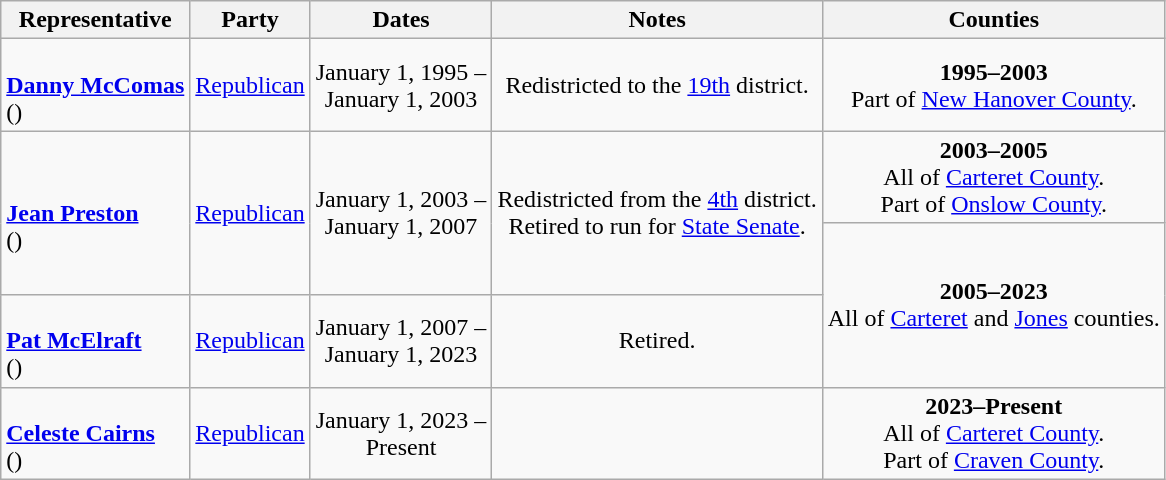<table class=wikitable style="text-align:center">
<tr>
<th>Representative</th>
<th>Party</th>
<th>Dates</th>
<th>Notes</th>
<th>Counties</th>
</tr>
<tr style="height:3em">
<td align=left><br><strong><a href='#'>Danny McComas</a></strong><br>()</td>
<td><a href='#'>Republican</a></td>
<td nowrap>January 1, 1995 – <br> January 1, 2003</td>
<td>Redistricted to the <a href='#'>19th</a> district.</td>
<td><strong>1995–2003</strong> <br> Part of <a href='#'>New Hanover County</a>.</td>
</tr>
<tr style="height:3em">
<td rowspan=2 align=left><br><strong><a href='#'>Jean Preston</a></strong><br>()</td>
<td rowspan=2 ><a href='#'>Republican</a></td>
<td rowspan=2 nowrap>January 1, 2003 – <br> January 1, 2007</td>
<td rowspan=2>Redistricted from the <a href='#'>4th</a> district. <br> Retired to run for <a href='#'>State Senate</a>.</td>
<td><strong>2003–2005</strong> <br> All of <a href='#'>Carteret County</a>. <br> Part of <a href='#'>Onslow County</a>.</td>
</tr>
<tr style="height:3em">
<td rowspan=2><strong>2005–2023</strong> <br> All of <a href='#'>Carteret</a> and <a href='#'>Jones</a> counties.</td>
</tr>
<tr style="height:3em">
<td align=left><br><strong><a href='#'>Pat McElraft</a></strong><br>()</td>
<td><a href='#'>Republican</a></td>
<td nowrap>January 1, 2007 – <br> January 1, 2023</td>
<td>Retired.</td>
</tr>
<tr style="height:3em">
<td align=left><br><strong><a href='#'>Celeste Cairns</a></strong><br>()</td>
<td><a href='#'>Republican</a></td>
<td nowrap>January 1, 2023 – <br> Present</td>
<td></td>
<td><strong>2023–Present</strong> <br> All of <a href='#'>Carteret County</a>. <br> Part of <a href='#'>Craven County</a>.</td>
</tr>
</table>
